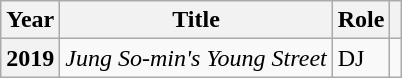<table class="wikitable plainrowheaders">
<tr>
<th scope="col">Year</th>
<th scope="col">Title</th>
<th scope="col">Role</th>
<th scope="col"></th>
</tr>
<tr>
<th scope="row">2019</th>
<td><em>Jung So-min's Young Street</em></td>
<td>DJ</td>
<td style="text-align:center"></td>
</tr>
</table>
